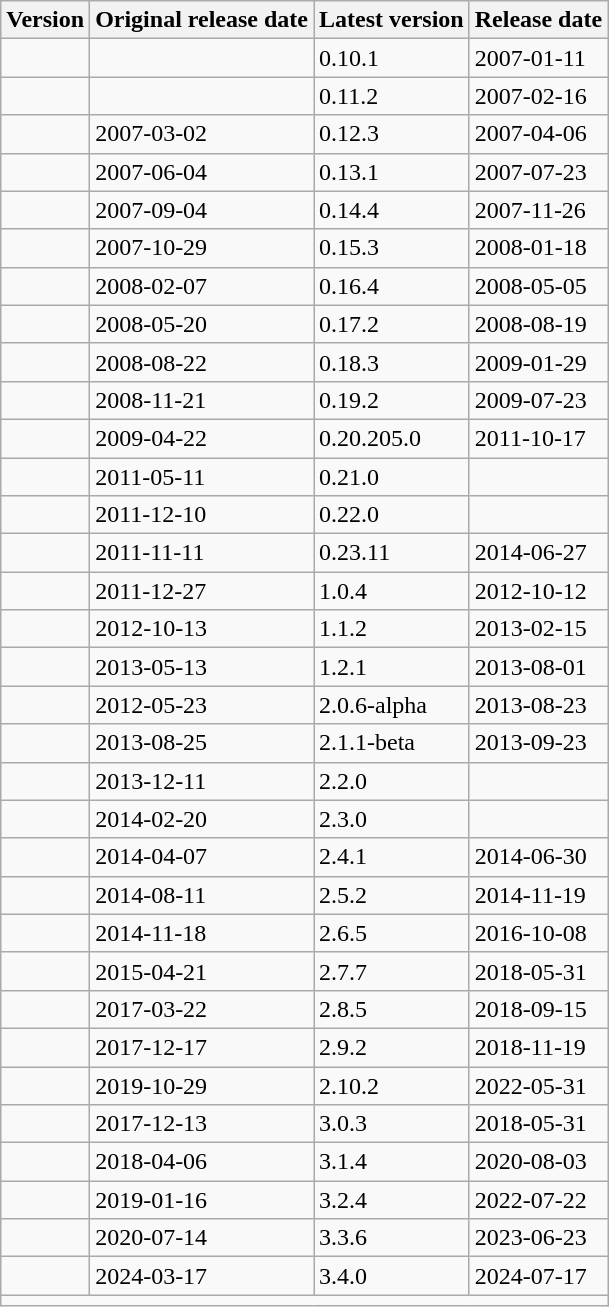<table class="wikitable">
<tr>
<th>Version</th>
<th>Original release date</th>
<th>Latest version</th>
<th>Release date</th>
</tr>
<tr>
<td></td>
<td></td>
<td>0.10.1</td>
<td>2007-01-11</td>
</tr>
<tr>
<td></td>
<td></td>
<td>0.11.2</td>
<td>2007-02-16</td>
</tr>
<tr>
<td></td>
<td>2007-03-02</td>
<td>0.12.3</td>
<td>2007-04-06</td>
</tr>
<tr>
<td></td>
<td>2007-06-04</td>
<td>0.13.1</td>
<td>2007-07-23</td>
</tr>
<tr>
<td></td>
<td>2007-09-04</td>
<td>0.14.4</td>
<td>2007-11-26</td>
</tr>
<tr>
<td></td>
<td>2007-10-29</td>
<td>0.15.3</td>
<td>2008-01-18</td>
</tr>
<tr>
<td></td>
<td>2008-02-07</td>
<td>0.16.4</td>
<td>2008-05-05</td>
</tr>
<tr>
<td></td>
<td>2008-05-20</td>
<td>0.17.2</td>
<td>2008-08-19</td>
</tr>
<tr>
<td></td>
<td>2008-08-22</td>
<td>0.18.3</td>
<td>2009-01-29</td>
</tr>
<tr>
<td></td>
<td>2008-11-21</td>
<td>0.19.2</td>
<td>2009-07-23</td>
</tr>
<tr>
<td></td>
<td>2009-04-22</td>
<td>0.20.205.0</td>
<td>2011-10-17</td>
</tr>
<tr>
<td></td>
<td>2011-05-11</td>
<td>0.21.0</td>
<td></td>
</tr>
<tr>
<td></td>
<td>2011-12-10</td>
<td>0.22.0</td>
<td></td>
</tr>
<tr>
<td></td>
<td>2011-11-11</td>
<td>0.23.11</td>
<td>2014-06-27</td>
</tr>
<tr>
<td></td>
<td>2011-12-27</td>
<td>1.0.4</td>
<td>2012-10-12</td>
</tr>
<tr>
<td></td>
<td>2012-10-13</td>
<td>1.1.2</td>
<td>2013-02-15</td>
</tr>
<tr>
<td></td>
<td>2013-05-13</td>
<td>1.2.1</td>
<td>2013-08-01</td>
</tr>
<tr>
<td></td>
<td>2012-05-23</td>
<td>2.0.6-alpha</td>
<td>2013-08-23</td>
</tr>
<tr>
<td></td>
<td>2013-08-25</td>
<td>2.1.1-beta</td>
<td>2013-09-23</td>
</tr>
<tr>
<td></td>
<td>2013-12-11</td>
<td>2.2.0</td>
<td></td>
</tr>
<tr>
<td></td>
<td>2014-02-20</td>
<td>2.3.0</td>
<td></td>
</tr>
<tr>
<td></td>
<td>2014-04-07</td>
<td>2.4.1</td>
<td>2014-06-30</td>
</tr>
<tr>
<td></td>
<td>2014-08-11</td>
<td>2.5.2</td>
<td>2014-11-19</td>
</tr>
<tr>
<td></td>
<td>2014-11-18</td>
<td>2.6.5</td>
<td>2016-10-08</td>
</tr>
<tr>
<td></td>
<td>2015-04-21</td>
<td>2.7.7</td>
<td>2018-05-31</td>
</tr>
<tr>
<td></td>
<td>2017-03-22</td>
<td>2.8.5</td>
<td>2018-09-15</td>
</tr>
<tr>
<td></td>
<td>2017-12-17</td>
<td>2.9.2</td>
<td>2018-11-19</td>
</tr>
<tr>
<td></td>
<td>2019-10-29</td>
<td>2.10.2</td>
<td>2022-05-31</td>
</tr>
<tr>
<td></td>
<td>2017-12-13</td>
<td>3.0.3</td>
<td>2018-05-31</td>
</tr>
<tr>
<td></td>
<td>2018-04-06</td>
<td>3.1.4</td>
<td>2020-08-03</td>
</tr>
<tr>
<td></td>
<td>2019-01-16</td>
<td>3.2.4</td>
<td>2022-07-22</td>
</tr>
<tr>
<td></td>
<td>2020-07-14</td>
<td>3.3.6</td>
<td>2023-06-23</td>
</tr>
<tr>
<td></td>
<td>2024-03-17</td>
<td>3.4.0</td>
<td>2024-07-17</td>
</tr>
<tr>
<td colspan="4"><small></small></td>
</tr>
</table>
